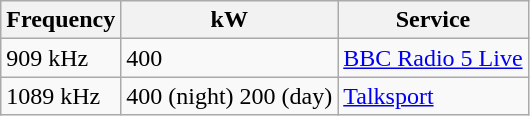<table class="wikitable sortable">
<tr>
<th>Frequency</th>
<th>kW</th>
<th>Service</th>
</tr>
<tr>
<td>909 kHz</td>
<td>400</td>
<td><a href='#'>BBC Radio 5 Live</a></td>
</tr>
<tr>
<td>1089 kHz</td>
<td>400 (night) 200 (day)</td>
<td><a href='#'>Talksport</a></td>
</tr>
</table>
